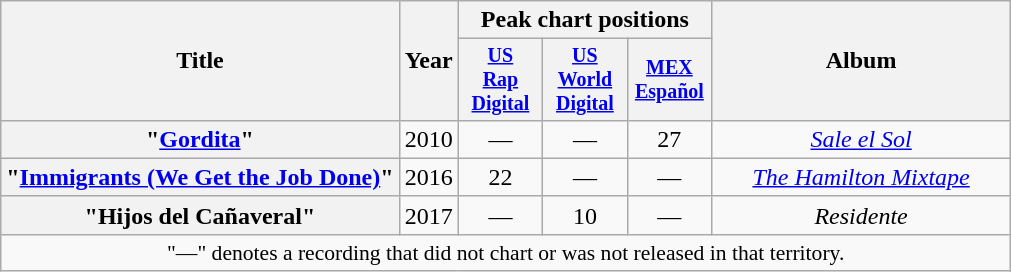<table class="wikitable plainrowheaders" style="text-align:center;">
<tr>
<th rowspan="2" style="width:25,5em;">Title</th>
<th rowspan="2" style="width:1em;">Year</th>
<th colspan="3" style="width:2em;">Peak chart positions</th>
<th rowspan="2" style="width:12em;">Album</th>
</tr>
<tr style="font-size:smaller;">
<th scope="col" style="width:50px;"><a href='#'>US<br>Rap Digital</a><br></th>
<th scope="col" style="width:50px;"><a href='#'>US<br>World Digital</a><br></th>
<th scope="col" style="width:50px;"><a href='#'>MEX<br>Español</a><br></th>
</tr>
<tr>
<th scope="row">"<a href='#'>Gordita</a>"<br></th>
<td>2010</td>
<td>—</td>
<td>—</td>
<td>27</td>
<td><em><a href='#'>Sale el Sol</a></em></td>
</tr>
<tr>
<th scope="row">"<a href='#'>Immigrants (We Get the Job Done)</a>"<br></th>
<td>2016</td>
<td>22</td>
<td>—</td>
<td>—</td>
<td><em><a href='#'>The Hamilton Mixtape</a></em></td>
</tr>
<tr>
<th scope="row">"Hijos del Cañaveral"</th>
<td>2017</td>
<td>—</td>
<td>10</td>
<td>—</td>
<td><em>Residente</em></td>
</tr>
<tr>
<td colspan="6" style="font-size:90%">"—" denotes a recording that did not chart or was not released in that territory.</td>
</tr>
</table>
